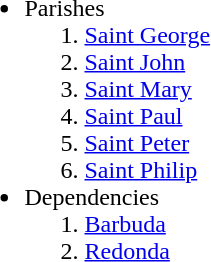<table>
<tr>
<td><br><ul><li>Parishes<ol><li><a href='#'>Saint George</a></li><li><a href='#'>Saint John</a></li><li><a href='#'>Saint Mary</a></li><li><a href='#'>Saint Paul</a></li><li><a href='#'>Saint Peter</a></li><li><a href='#'>Saint Philip</a></li></ol></li><li>Dependencies<ol><li><a href='#'>Barbuda</a></li><li><a href='#'>Redonda</a></li></ol></li></ul></td>
<td style="width:400px;"></td>
</tr>
</table>
